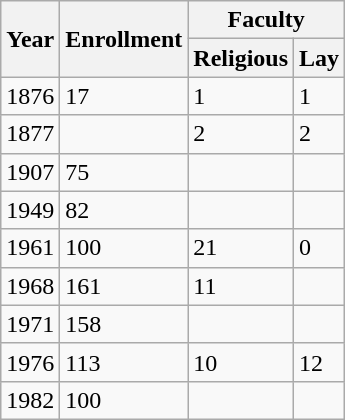<table class="wikitable">
<tr>
<th rowspan="2">Year</th>
<th rowspan="2">Enrollment</th>
<th colspan="2">Faculty</th>
</tr>
<tr>
<th>Religious</th>
<th>Lay</th>
</tr>
<tr>
<td>1876</td>
<td>17</td>
<td>1</td>
<td>1</td>
</tr>
<tr>
<td>1877</td>
<td></td>
<td>2</td>
<td>2</td>
</tr>
<tr>
<td>1907</td>
<td>75</td>
<td></td>
<td></td>
</tr>
<tr>
<td>1949</td>
<td>82</td>
<td></td>
<td></td>
</tr>
<tr>
<td>1961</td>
<td>100</td>
<td>21</td>
<td>0</td>
</tr>
<tr>
<td>1968</td>
<td>161</td>
<td>11</td>
<td></td>
</tr>
<tr>
<td>1971</td>
<td>158</td>
<td></td>
<td></td>
</tr>
<tr>
<td>1976</td>
<td>113</td>
<td>10</td>
<td>12</td>
</tr>
<tr>
<td>1982</td>
<td>100</td>
<td></td>
<td></td>
</tr>
</table>
